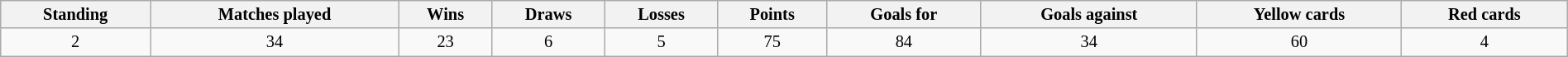<table class="wikitable" style="width:100%; font-size:85%;">
<tr>
<th align=center>Standing</th>
<th align=center>Matches played</th>
<th align=center>Wins</th>
<th align=center>Draws</th>
<th align=center>Losses</th>
<th align=center>Points</th>
<th align=center>Goals for<br></th>
<th align=center>Goals against<br></th>
<th align=center>Yellow cards<br></th>
<th align=center>Red cards<br> </th>
</tr>
<tr>
<td align=center>2</td>
<td align=center>34</td>
<td align=center>23</td>
<td align=center>6</td>
<td align=center>5</td>
<td align=center>75</td>
<td align=center>84</td>
<td align=center>34</td>
<td align=center>60</td>
<td align=center>4</td>
</tr>
</table>
